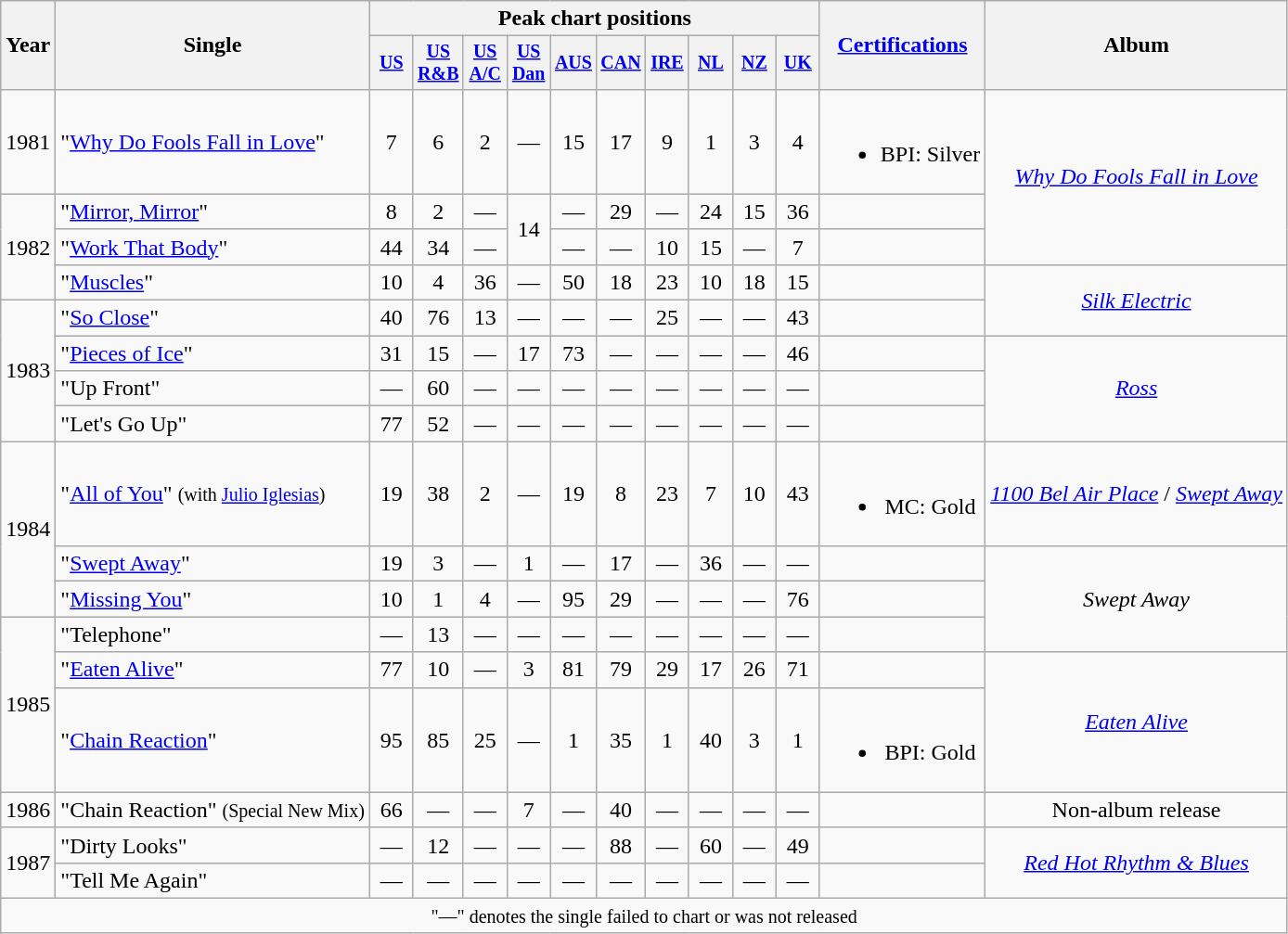<table class="wikitable" style="text-align:center">
<tr>
<th rowspan="2">Year</th>
<th rowspan="2">Single</th>
<th colspan="10">Peak chart positions</th>
<th rowspan="2"><a href='#'>Certifications</a></th>
<th rowspan="2">Album</th>
</tr>
<tr style="font-size:smaller;">
<th style="width:25px;"><a href='#'>US</a><br></th>
<th style="width:25px;"><a href='#'>US<br>R&B</a><br></th>
<th style="width:25px;"><a href='#'>US<br>A/C</a><br></th>
<th style="width:25px;"><a href='#'>US<br>Dan</a><br></th>
<th style="width:25px;"><a href='#'>AUS</a><br></th>
<th style="width:25px;"><a href='#'>CAN</a><br></th>
<th style="width:25px;"><a href='#'>IRE</a><br></th>
<th style="width:25px;"><a href='#'>NL</a><br></th>
<th style="width:25px;"><a href='#'>NZ</a><br></th>
<th style="width:25px;"><a href='#'>UK</a><br></th>
</tr>
<tr>
<td>1981</td>
<td style="text-align:left;">"<a href='#'>Why Do Fools Fall in Love</a>"</td>
<td>7</td>
<td>6</td>
<td>2</td>
<td>—</td>
<td>15</td>
<td>17</td>
<td>9</td>
<td>1</td>
<td>3</td>
<td>4</td>
<td><br><ul><li>BPI: Silver</li></ul></td>
<td rowspan="3"><em><a href='#'>Why Do Fools Fall in Love</a></em></td>
</tr>
<tr>
<td rowspan="3">1982</td>
<td style="text-align:left;">"<a href='#'>Mirror, Mirror</a>"</td>
<td>8</td>
<td>2</td>
<td>—</td>
<td rowspan="2">14</td>
<td>—</td>
<td>29</td>
<td>—</td>
<td>24</td>
<td>15</td>
<td>36</td>
<td></td>
</tr>
<tr>
<td style="text-align:left;">"<a href='#'>Work That Body</a>"</td>
<td>44</td>
<td>34</td>
<td>—</td>
<td>—</td>
<td>—</td>
<td>10</td>
<td>15</td>
<td>—</td>
<td>7</td>
<td></td>
</tr>
<tr>
<td style="text-align:left;">"<a href='#'>Muscles</a>"</td>
<td>10</td>
<td>4</td>
<td>36</td>
<td>—</td>
<td>50</td>
<td>18</td>
<td>23</td>
<td>10</td>
<td>18</td>
<td>15</td>
<td></td>
<td rowspan="2"><em><a href='#'>Silk Electric</a></em></td>
</tr>
<tr>
<td rowspan="4">1983</td>
<td style="text-align:left;">"<a href='#'>So Close</a>"</td>
<td>40</td>
<td>76</td>
<td>13</td>
<td>—</td>
<td>—</td>
<td>—</td>
<td>25</td>
<td>—</td>
<td>—</td>
<td>43</td>
<td></td>
</tr>
<tr>
<td style="text-align:left;">"<a href='#'>Pieces of Ice</a>"</td>
<td>31</td>
<td>15</td>
<td>—</td>
<td>17</td>
<td>73</td>
<td>—</td>
<td>—</td>
<td>—</td>
<td>—</td>
<td>46</td>
<td></td>
<td rowspan="3"><em><a href='#'>Ross</a></em></td>
</tr>
<tr>
<td style="text-align:left;">"Up Front"</td>
<td>—</td>
<td>60</td>
<td>—</td>
<td>—</td>
<td>—</td>
<td>—</td>
<td>—</td>
<td>—</td>
<td>—</td>
<td>—</td>
<td></td>
</tr>
<tr>
<td style="text-align:left;">"Let's Go Up"</td>
<td>77</td>
<td>52</td>
<td>—</td>
<td>—</td>
<td>—</td>
<td>—</td>
<td>—</td>
<td>—</td>
<td>—</td>
<td>—</td>
<td></td>
</tr>
<tr>
<td rowspan="3">1984</td>
<td style="text-align:left;">"<a href='#'>All of You</a>" <small>(with <a href='#'>Julio Iglesias</a>)</small> </td>
<td>19</td>
<td>38</td>
<td>2</td>
<td>—</td>
<td>19</td>
<td>8</td>
<td>23</td>
<td>7</td>
<td>10</td>
<td>43</td>
<td><br><ul><li>MC: Gold</li></ul></td>
<td><em><a href='#'>1100 Bel Air Place</a></em> / <em><a href='#'>Swept Away</a></em></td>
</tr>
<tr>
<td style="text-align:left;">"<a href='#'>Swept Away</a>"</td>
<td>19</td>
<td>3</td>
<td>—</td>
<td>1</td>
<td>—</td>
<td>17</td>
<td>—</td>
<td>36</td>
<td>—</td>
<td>—</td>
<td></td>
<td rowspan="3"><em>Swept Away</em></td>
</tr>
<tr>
<td style="text-align:left;">"<a href='#'>Missing You</a>"</td>
<td>10</td>
<td>1</td>
<td>4</td>
<td>—</td>
<td>95</td>
<td>29</td>
<td>—</td>
<td>—</td>
<td>—</td>
<td>76</td>
<td></td>
</tr>
<tr>
<td rowspan="3">1985</td>
<td style="text-align:left;">"Telephone"</td>
<td>—</td>
<td>13</td>
<td>—</td>
<td>—</td>
<td>—</td>
<td>—</td>
<td>—</td>
<td>—</td>
<td>—</td>
<td>—</td>
<td></td>
</tr>
<tr>
<td style="text-align:left;">"<a href='#'>Eaten Alive</a>"</td>
<td>77</td>
<td>10</td>
<td>—</td>
<td>3</td>
<td>81</td>
<td>79</td>
<td>29</td>
<td>17</td>
<td>26</td>
<td>71</td>
<td></td>
<td rowspan="2"><em><a href='#'>Eaten Alive</a></em></td>
</tr>
<tr>
<td style="text-align:left;">"<a href='#'>Chain Reaction</a>"</td>
<td>95</td>
<td>85</td>
<td>25</td>
<td>—</td>
<td>1</td>
<td>35</td>
<td>1</td>
<td>40</td>
<td>3</td>
<td>1</td>
<td><br><ul><li>BPI: Gold</li></ul></td>
</tr>
<tr>
<td>1986</td>
<td style="text-align:left;">"Chain Reaction" <small>(Special New Mix)</small> </td>
<td>66</td>
<td>—</td>
<td>—</td>
<td>7</td>
<td>—</td>
<td>40</td>
<td>—</td>
<td>—</td>
<td>—</td>
<td>—</td>
<td></td>
<td>Non-album release</td>
</tr>
<tr>
<td rowspan="2">1987</td>
<td style="text-align:left;">"Dirty Looks"</td>
<td>—</td>
<td>12</td>
<td>—</td>
<td>—</td>
<td>—</td>
<td>88</td>
<td>—</td>
<td>60</td>
<td>—</td>
<td>49</td>
<td></td>
<td rowspan="2"><em><a href='#'>Red Hot Rhythm & Blues</a></em></td>
</tr>
<tr>
<td style="text-align:left;">"Tell Me Again"</td>
<td>—</td>
<td>—</td>
<td>—</td>
<td>—</td>
<td>—</td>
<td>—</td>
<td>—</td>
<td>—</td>
<td>—</td>
<td>—</td>
<td></td>
</tr>
<tr>
<td style="text-align:center;" colspan="25"><small>"—" denotes the single failed to chart or was not released</small></td>
</tr>
</table>
